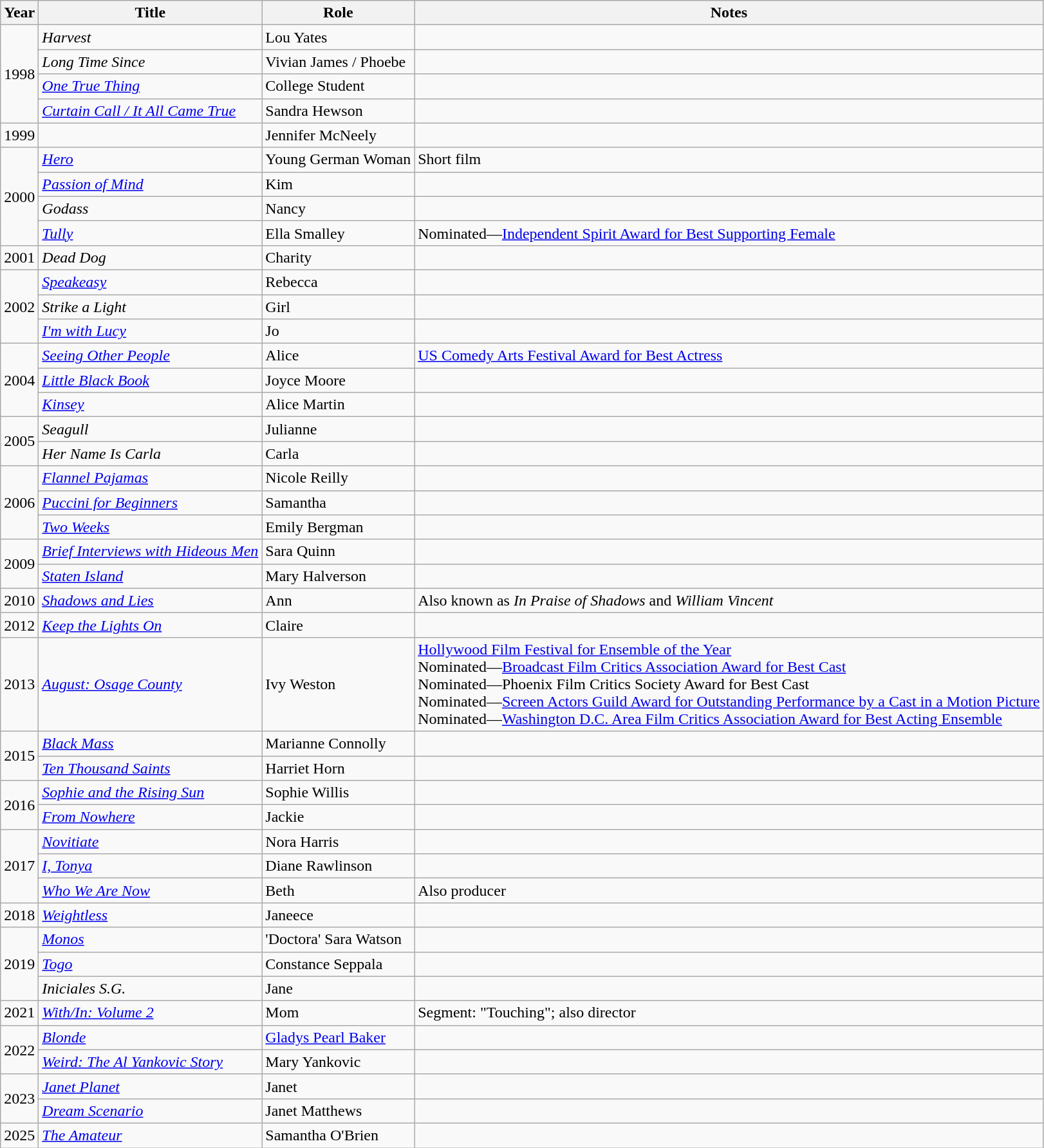<table class="wikitable sortable">
<tr>
<th scope="col">Year</th>
<th scope="col">Title</th>
<th scope="col">Role</th>
<th scope="col" class="unsortable">Notes</th>
</tr>
<tr>
<td rowspan=4>1998</td>
<td scope="row"><em>Harvest</em></td>
<td>Lou Yates</td>
<td></td>
</tr>
<tr>
<td scope="row"><em>Long Time Since</em></td>
<td>Vivian James / Phoebe</td>
<td></td>
</tr>
<tr>
<td scope="row"><em><a href='#'>One True Thing</a></em></td>
<td>College Student</td>
<td></td>
</tr>
<tr>
<td scope="row"><em><a href='#'>Curtain Call / It All Came True</a></em></td>
<td>Sandra Hewson</td>
<td></td>
</tr>
<tr>
<td>1999</td>
<td scope="row"><em></em></td>
<td>Jennifer McNeely</td>
<td></td>
</tr>
<tr>
<td rowspan=4>2000</td>
<td scope="row"><em><a href='#'>Hero</a></em></td>
<td>Young German Woman</td>
<td>Short film</td>
</tr>
<tr>
<td scope="row"><em><a href='#'>Passion of Mind</a></em></td>
<td>Kim</td>
<td></td>
</tr>
<tr>
<td scope="row"><em>Godass</em></td>
<td>Nancy</td>
<td></td>
</tr>
<tr>
<td scope="row"><em><a href='#'>Tully</a></em></td>
<td>Ella Smalley</td>
<td>Nominated—<a href='#'>Independent Spirit Award for Best Supporting Female</a></td>
</tr>
<tr>
<td>2001</td>
<td scope="row"><em>Dead Dog</em></td>
<td>Charity</td>
<td></td>
</tr>
<tr>
<td rowspan=3>2002</td>
<td scope="row"><em><a href='#'>Speakeasy</a></em></td>
<td>Rebecca</td>
<td></td>
</tr>
<tr>
<td scope="row"><em>Strike a Light</em></td>
<td>Girl</td>
<td></td>
</tr>
<tr>
<td scope="row"><em><a href='#'>I'm with Lucy</a></em></td>
<td>Jo</td>
<td></td>
</tr>
<tr>
<td rowspan=3>2004</td>
<td scope="row"><em><a href='#'>Seeing Other People</a></em></td>
<td>Alice</td>
<td><a href='#'>US Comedy Arts Festival Award for Best Actress</a></td>
</tr>
<tr>
<td scope="row"><em><a href='#'>Little Black Book</a></em></td>
<td>Joyce Moore</td>
<td></td>
</tr>
<tr>
<td scope="row"><em><a href='#'>Kinsey</a></em></td>
<td>Alice Martin</td>
<td></td>
</tr>
<tr>
<td rowspan=2>2005</td>
<td scope="row"><em>Seagull</em></td>
<td>Julianne</td>
<td></td>
</tr>
<tr>
<td scope="row"><em>Her Name Is Carla</em></td>
<td>Carla</td>
<td></td>
</tr>
<tr>
<td rowspan=3>2006</td>
<td scope="row"><em><a href='#'>Flannel Pajamas</a></em></td>
<td>Nicole Reilly</td>
<td></td>
</tr>
<tr>
<td scope="row"><em><a href='#'>Puccini for Beginners</a></em></td>
<td>Samantha</td>
<td></td>
</tr>
<tr>
<td scope="row"><em><a href='#'>Two Weeks</a></em></td>
<td>Emily Bergman</td>
<td></td>
</tr>
<tr>
<td rowspan=2>2009</td>
<td scope="row"><em><a href='#'>Brief Interviews with Hideous Men</a></em></td>
<td>Sara Quinn</td>
<td></td>
</tr>
<tr>
<td scope="row"><em><a href='#'>Staten Island</a></em></td>
<td>Mary Halverson</td>
<td></td>
</tr>
<tr>
<td>2010</td>
<td scope="row"><em><a href='#'>Shadows and Lies</a></em></td>
<td>Ann</td>
<td>Also known as <em>In Praise of Shadows</em> and <em>William Vincent</em></td>
</tr>
<tr>
<td>2012</td>
<td scope="row"><em><a href='#'>Keep the Lights On</a></em></td>
<td>Claire</td>
<td></td>
</tr>
<tr>
<td>2013</td>
<td scope="row"><em><a href='#'>August: Osage County</a></em></td>
<td>Ivy Weston</td>
<td><a href='#'>Hollywood Film Festival for Ensemble of the Year</a><br>Nominated—<a href='#'>Broadcast Film Critics Association Award for Best Cast</a><br>Nominated—Phoenix Film Critics Society Award for Best Cast<br>Nominated—<a href='#'>Screen Actors Guild Award for Outstanding Performance by a Cast in a Motion Picture</a><br>Nominated—<a href='#'>Washington D.C. Area Film Critics Association Award for Best Acting Ensemble</a></td>
</tr>
<tr>
<td rowspan=2>2015</td>
<td scope="row"><em><a href='#'>Black Mass</a></em></td>
<td>Marianne Connolly</td>
<td></td>
</tr>
<tr>
<td scope="row"><em><a href='#'>Ten Thousand Saints</a></em></td>
<td>Harriet Horn</td>
<td></td>
</tr>
<tr>
<td rowspan=2>2016</td>
<td scope="row"><em><a href='#'>Sophie and the Rising Sun</a></em></td>
<td>Sophie Willis</td>
<td></td>
</tr>
<tr>
<td scope="row"><em><a href='#'>From Nowhere</a></em></td>
<td>Jackie</td>
<td></td>
</tr>
<tr>
<td rowspan=3>2017</td>
<td scope="row"><em><a href='#'>Novitiate</a></em></td>
<td>Nora Harris</td>
<td></td>
</tr>
<tr>
<td scope="row"><em><a href='#'>I, Tonya</a></em></td>
<td>Diane Rawlinson</td>
<td></td>
</tr>
<tr>
<td scope="row"><em><a href='#'>Who We Are Now</a></em></td>
<td>Beth</td>
<td>Also producer</td>
</tr>
<tr>
<td>2018</td>
<td><em><a href='#'>Weightless</a></em></td>
<td>Janeece</td>
<td></td>
</tr>
<tr>
<td rowspan=3>2019</td>
<td scope="row"><em><a href='#'>Monos</a></em></td>
<td>'Doctora' Sara Watson</td>
<td></td>
</tr>
<tr>
<td scope="row"><em><a href='#'>Togo</a></em></td>
<td>Constance Seppala</td>
<td></td>
</tr>
<tr>
<td scope="row"><em>Iniciales S.G.</em></td>
<td>Jane</td>
<td></td>
</tr>
<tr>
<td>2021</td>
<td scope="row"><em><a href='#'>With/In: Volume 2</a></em></td>
<td>Mom</td>
<td>Segment: "Touching"; also director</td>
</tr>
<tr>
<td rowspan=2>2022</td>
<td scope="row"><em><a href='#'>Blonde</a></em></td>
<td><a href='#'>Gladys Pearl Baker</a></td>
<td></td>
</tr>
<tr>
<td scope="row"><em><a href='#'>Weird: The Al Yankovic Story</a></em></td>
<td>Mary Yankovic</td>
<td></td>
</tr>
<tr>
<td rowspan="2">2023</td>
<td><em><a href='#'>Janet Planet</a></em></td>
<td>Janet</td>
<td></td>
</tr>
<tr>
<td><em><a href='#'>Dream Scenario</a></em></td>
<td>Janet Matthews</td>
<td></td>
</tr>
<tr>
<td>2025</td>
<td><em><a href='#'>The Amateur</a></em></td>
<td>Samantha O'Brien</td>
<td></td>
</tr>
</table>
